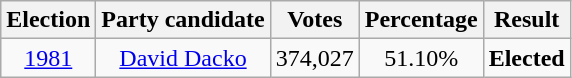<table class="wikitable" style="text-align:center">
<tr>
<th>Election</th>
<th>Party candidate</th>
<th>Votes</th>
<th>Percentage</th>
<th>Result</th>
</tr>
<tr>
<td><a href='#'>1981</a></td>
<td><a href='#'>David Dacko</a></td>
<td>374,027</td>
<td>51.10%</td>
<td><strong>Elected</strong> </td>
</tr>
</table>
